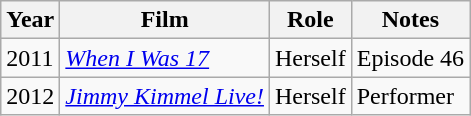<table class="wikitable">
<tr>
<th>Year</th>
<th>Film</th>
<th>Role</th>
<th>Notes</th>
</tr>
<tr>
<td>2011</td>
<td><em><a href='#'>When I Was 17</a></em></td>
<td>Herself</td>
<td>Episode 46</td>
</tr>
<tr>
<td>2012</td>
<td><em><a href='#'>Jimmy Kimmel Live!</a></em></td>
<td>Herself</td>
<td>Performer</td>
</tr>
</table>
